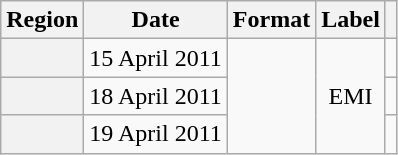<table class="wikitable plainrowheaders" style="text-align:center">
<tr>
<th scope="col">Region</th>
<th scope="col">Date</th>
<th scope="col">Format</th>
<th scope="col">Label</th>
<th scope="col"></th>
</tr>
<tr>
<th scope="row"></th>
<td>15 April 2011</td>
<td rowspan="3"></td>
<td rowspan="3">EMI</td>
<td></td>
</tr>
<tr>
<th scope="row"></th>
<td>18 April 2011</td>
<td></td>
</tr>
<tr>
<th scope="row"></th>
<td>19 April 2011</td>
<td></td>
</tr>
</table>
